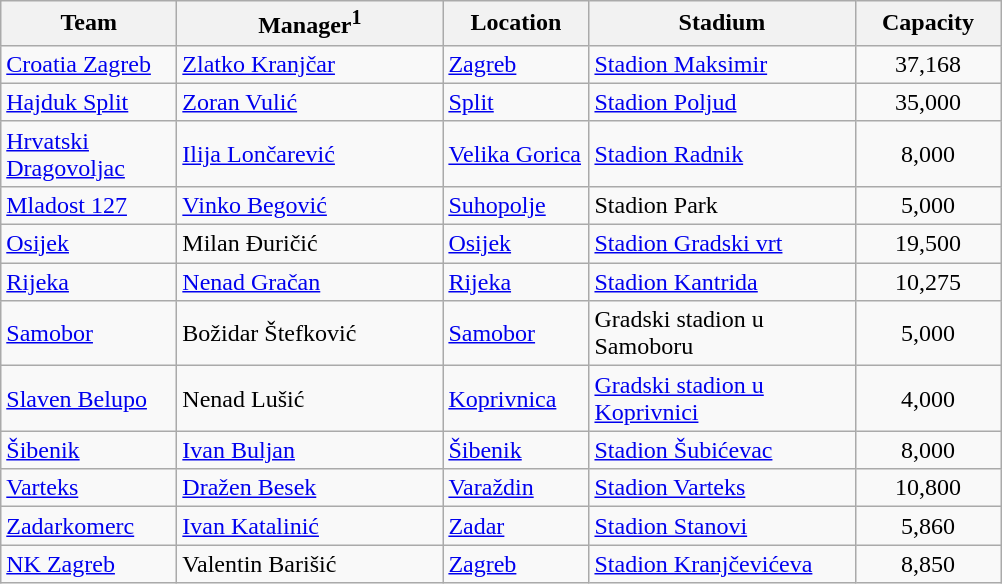<table class="wikitable sortable">
<tr>
<th width="110">Team</th>
<th width="170">Manager<sup>1</sup></th>
<th width="90">Location</th>
<th width="170">Stadium</th>
<th width="90">Capacity</th>
</tr>
<tr>
<td><a href='#'>Croatia Zagreb</a></td>
<td> <a href='#'>Zlatko Kranjčar</a></td>
<td><a href='#'>Zagreb</a></td>
<td><a href='#'>Stadion Maksimir</a></td>
<td align=center>37,168</td>
</tr>
<tr>
<td><a href='#'>Hajduk Split</a></td>
<td> <a href='#'>Zoran Vulić</a></td>
<td><a href='#'>Split</a></td>
<td><a href='#'>Stadion Poljud</a></td>
<td align=center>35,000</td>
</tr>
<tr>
<td><a href='#'>Hrvatski Dragovoljac</a></td>
<td> <a href='#'>Ilija Lončarević</a></td>
<td><a href='#'>Velika Gorica</a></td>
<td><a href='#'>Stadion Radnik</a></td>
<td align=center>8,000</td>
</tr>
<tr>
<td><a href='#'>Mladost 127</a></td>
<td> <a href='#'>Vinko Begović</a></td>
<td><a href='#'>Suhopolje</a></td>
<td>Stadion Park</td>
<td align=center>5,000</td>
</tr>
<tr>
<td><a href='#'>Osijek</a></td>
<td> Milan Đuričić</td>
<td><a href='#'>Osijek</a></td>
<td><a href='#'>Stadion Gradski vrt</a></td>
<td align=center>19,500</td>
</tr>
<tr>
<td><a href='#'>Rijeka</a></td>
<td> <a href='#'>Nenad Gračan</a></td>
<td><a href='#'>Rijeka</a></td>
<td><a href='#'>Stadion Kantrida</a></td>
<td align=center>10,275</td>
</tr>
<tr>
<td><a href='#'>Samobor</a></td>
<td> Božidar Štefković</td>
<td><a href='#'>Samobor</a></td>
<td>Gradski stadion u Samoboru</td>
<td align=center>5,000</td>
</tr>
<tr>
<td><a href='#'>Slaven Belupo</a></td>
<td> Nenad Lušić</td>
<td><a href='#'>Koprivnica</a></td>
<td><a href='#'>Gradski stadion u Koprivnici</a></td>
<td align=center>4,000</td>
</tr>
<tr>
<td><a href='#'>Šibenik</a></td>
<td> <a href='#'>Ivan Buljan</a></td>
<td><a href='#'>Šibenik</a></td>
<td><a href='#'>Stadion Šubićevac</a></td>
<td align=center>8,000</td>
</tr>
<tr>
<td><a href='#'>Varteks</a></td>
<td> <a href='#'>Dražen Besek</a></td>
<td><a href='#'>Varaždin</a></td>
<td><a href='#'>Stadion Varteks</a></td>
<td align=center>10,800</td>
</tr>
<tr>
<td><a href='#'>Zadarkomerc</a></td>
<td> <a href='#'>Ivan Katalinić</a></td>
<td><a href='#'>Zadar</a></td>
<td><a href='#'>Stadion Stanovi</a></td>
<td align=center>5,860</td>
</tr>
<tr>
<td><a href='#'>NK Zagreb</a></td>
<td> Valentin Barišić</td>
<td><a href='#'>Zagreb</a></td>
<td><a href='#'>Stadion Kranjčevićeva</a></td>
<td align=center>8,850</td>
</tr>
</table>
